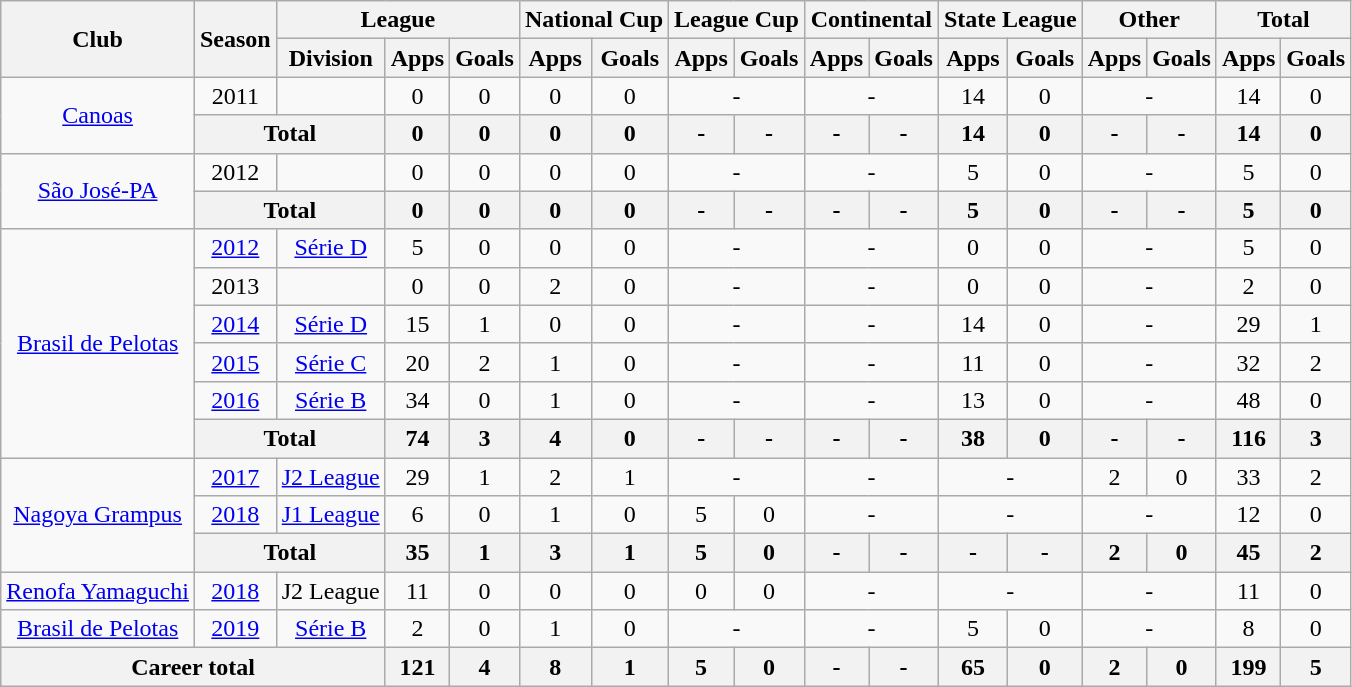<table class="wikitable" style="text-align: center;">
<tr>
<th rowspan="2">Club</th>
<th rowspan="2">Season</th>
<th colspan="3">League</th>
<th colspan="2">National Cup</th>
<th colspan="2">League Cup</th>
<th colspan="2">Continental</th>
<th colspan="2">State League</th>
<th colspan="2">Other</th>
<th colspan="2">Total</th>
</tr>
<tr>
<th>Division</th>
<th>Apps</th>
<th>Goals</th>
<th>Apps</th>
<th>Goals</th>
<th>Apps</th>
<th>Goals</th>
<th>Apps</th>
<th>Goals</th>
<th>Apps</th>
<th>Goals</th>
<th>Apps</th>
<th>Goals</th>
<th>Apps</th>
<th>Goals</th>
</tr>
<tr>
<td rowspan="2" valign="center"><a href='#'>Canoas</a></td>
<td>2011</td>
<td rowspan="1" valign="center"></td>
<td>0</td>
<td>0</td>
<td>0</td>
<td>0</td>
<td colspan="2">-</td>
<td colspan="2">-</td>
<td>14</td>
<td>0</td>
<td colspan="2">-</td>
<td>14</td>
<td>0</td>
</tr>
<tr>
<th colspan="2">Total</th>
<th>0</th>
<th>0</th>
<th>0</th>
<th>0</th>
<th>-</th>
<th>-</th>
<th>-</th>
<th>-</th>
<th>14</th>
<th>0</th>
<th>-</th>
<th>-</th>
<th>14</th>
<th>0</th>
</tr>
<tr>
<td rowspan="2" valign="center"><a href='#'>São José-PA</a></td>
<td>2012</td>
<td rowspan="1" valign="center"></td>
<td>0</td>
<td>0</td>
<td>0</td>
<td>0</td>
<td colspan="2">-</td>
<td colspan="2">-</td>
<td>5</td>
<td>0</td>
<td colspan="2">-</td>
<td>5</td>
<td>0</td>
</tr>
<tr>
<th colspan="2">Total</th>
<th>0</th>
<th>0</th>
<th>0</th>
<th>0</th>
<th>-</th>
<th>-</th>
<th>-</th>
<th>-</th>
<th>5</th>
<th>0</th>
<th>-</th>
<th>-</th>
<th>5</th>
<th>0</th>
</tr>
<tr>
<td rowspan="6" valign="center"><a href='#'>Brasil de Pelotas</a></td>
<td><a href='#'>2012</a></td>
<td rowspan="1" valign="center"><a href='#'>Série D</a></td>
<td>5</td>
<td>0</td>
<td>0</td>
<td>0</td>
<td colspan="2">-</td>
<td colspan="2">-</td>
<td>0</td>
<td>0</td>
<td colspan="2">-</td>
<td>5</td>
<td>0</td>
</tr>
<tr>
<td>2013</td>
<td></td>
<td>0</td>
<td>0</td>
<td>2</td>
<td>0</td>
<td colspan="2">-</td>
<td colspan="2">-</td>
<td>0</td>
<td>0</td>
<td colspan="2">-</td>
<td>2</td>
<td>0</td>
</tr>
<tr>
<td><a href='#'>2014</a></td>
<td rowspan="1" valign="center"><a href='#'>Série D</a></td>
<td>15</td>
<td>1</td>
<td>0</td>
<td>0</td>
<td colspan="2">-</td>
<td colspan="2">-</td>
<td>14</td>
<td>0</td>
<td colspan="2">-</td>
<td>29</td>
<td>1</td>
</tr>
<tr>
<td><a href='#'>2015</a></td>
<td rowspan="1" valign="center"><a href='#'>Série C</a></td>
<td>20</td>
<td>2</td>
<td>1</td>
<td>0</td>
<td colspan="2">-</td>
<td colspan="2">-</td>
<td>11</td>
<td>0</td>
<td colspan="2">-</td>
<td>32</td>
<td>2</td>
</tr>
<tr>
<td><a href='#'>2016</a></td>
<td rowspan="1" valign="center"><a href='#'>Série B</a></td>
<td>34</td>
<td>0</td>
<td>1</td>
<td>0</td>
<td colspan="2">-</td>
<td colspan="2">-</td>
<td>13</td>
<td>0</td>
<td colspan="2">-</td>
<td>48</td>
<td>0</td>
</tr>
<tr>
<th colspan="2">Total</th>
<th>74</th>
<th>3</th>
<th>4</th>
<th>0</th>
<th>-</th>
<th>-</th>
<th>-</th>
<th>-</th>
<th>38</th>
<th>0</th>
<th>-</th>
<th>-</th>
<th>116</th>
<th>3</th>
</tr>
<tr>
<td rowspan="3" valign="center"><a href='#'>Nagoya Grampus</a></td>
<td><a href='#'>2017</a></td>
<td rowspan="1" valign="center"><a href='#'>J2 League</a></td>
<td>29</td>
<td>1</td>
<td>2</td>
<td>1</td>
<td colspan="2">-</td>
<td colspan="2">-</td>
<td colspan="2">-</td>
<td>2</td>
<td>0</td>
<td>33</td>
<td>2</td>
</tr>
<tr>
<td><a href='#'>2018</a></td>
<td rowspan="1" valign="center"><a href='#'>J1 League</a></td>
<td>6</td>
<td>0</td>
<td>1</td>
<td>0</td>
<td>5</td>
<td>0</td>
<td colspan="2">-</td>
<td colspan="2">-</td>
<td colspan="2">-</td>
<td>12</td>
<td>0</td>
</tr>
<tr>
<th colspan="2">Total</th>
<th>35</th>
<th>1</th>
<th>3</th>
<th>1</th>
<th>5</th>
<th>0</th>
<th>-</th>
<th>-</th>
<th>-</th>
<th>-</th>
<th>2</th>
<th>0</th>
<th>45</th>
<th>2</th>
</tr>
<tr>
<td><a href='#'>Renofa Yamaguchi</a></td>
<td><a href='#'>2018</a></td>
<td>J2 League</td>
<td>11</td>
<td>0</td>
<td>0</td>
<td>0</td>
<td>0</td>
<td>0</td>
<td colspan="2">-</td>
<td colspan="2">-</td>
<td colspan="2">-</td>
<td>11</td>
<td>0</td>
</tr>
<tr>
<td><a href='#'>Brasil de Pelotas</a></td>
<td><a href='#'>2019</a></td>
<td><a href='#'>Série B</a></td>
<td>2</td>
<td>0</td>
<td>1</td>
<td>0</td>
<td colspan="2">-</td>
<td colspan="2">-</td>
<td>5</td>
<td>0</td>
<td colspan="2">-</td>
<td>8</td>
<td>0</td>
</tr>
<tr>
<th colspan="3">Career total</th>
<th>121</th>
<th>4</th>
<th>8</th>
<th>1</th>
<th>5</th>
<th>0</th>
<th>-</th>
<th>-</th>
<th>65</th>
<th>0</th>
<th>2</th>
<th>0</th>
<th>199</th>
<th>5</th>
</tr>
</table>
